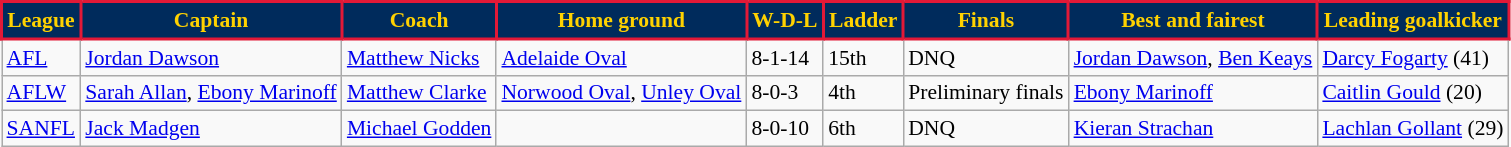<table class="wikitable" style="font-size:90%;">
<tr>
<th style="background:#002B5C; color: #FFD200; border: solid #E21937 2px;">League</th>
<th style="background:#002B5C; color: #FFD200; border: solid #E21937 2px;">Captain</th>
<th style="background:#002B5C; color: #FFD200; border: solid #E21937 2px;">Coach</th>
<th style="background:#002B5C; color: #FFD200; border: solid #E21937 2px;">Home ground</th>
<th style="background:#002B5C; color: #FFD200; border: solid #E21937 2px;">W-D-L</th>
<th style="background:#002B5C; color: #FFD200; border: solid #E21937 2px;">Ladder</th>
<th style="background:#002B5C; color: #FFD200; border: solid #E21937 2px;">Finals</th>
<th style="background:#002B5C; color: #FFD200; border: solid #E21937 2px;">Best and fairest</th>
<th style="background:#002B5C; color: #FFD200; border: solid #E21937 2px;">Leading goalkicker</th>
</tr>
<tr>
<td><a href='#'>AFL</a></td>
<td><a href='#'>Jordan Dawson</a></td>
<td><a href='#'>Matthew Nicks</a></td>
<td><a href='#'>Adelaide Oval</a></td>
<td>8-1-14</td>
<td>15th</td>
<td>DNQ</td>
<td><a href='#'>Jordan Dawson</a>, <a href='#'>Ben Keays</a></td>
<td><a href='#'>Darcy Fogarty</a> (41)</td>
</tr>
<tr>
<td><a href='#'>AFLW</a></td>
<td><a href='#'>Sarah Allan</a>, <a href='#'>Ebony Marinoff</a></td>
<td><a href='#'>Matthew Clarke</a></td>
<td><a href='#'>Norwood Oval</a>, <a href='#'>Unley Oval</a></td>
<td>8-0-3</td>
<td>4th</td>
<td>Preliminary finals</td>
<td><a href='#'>Ebony Marinoff</a></td>
<td><a href='#'>Caitlin Gould</a> (20)</td>
</tr>
<tr>
<td><a href='#'>SANFL</a></td>
<td><a href='#'>Jack Madgen</a></td>
<td><a href='#'>Michael Godden</a></td>
<td></td>
<td>8-0-10</td>
<td>6th</td>
<td>DNQ</td>
<td><a href='#'>Kieran Strachan</a></td>
<td><a href='#'>Lachlan Gollant</a> (29)</td>
</tr>
</table>
